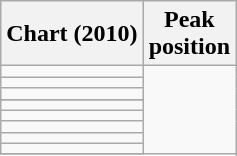<table class="wikitable sortable plainrowheaders">
<tr>
<th>Chart (2010)</th>
<th>Peak<br>position</th>
</tr>
<tr>
<td></td>
</tr>
<tr>
<td></td>
</tr>
<tr>
<td></td>
</tr>
<tr>
</tr>
<tr>
<td></td>
</tr>
<tr>
<td></td>
</tr>
<tr>
<td></td>
</tr>
<tr>
<td></td>
</tr>
<tr>
<td></td>
</tr>
<tr>
</tr>
</table>
